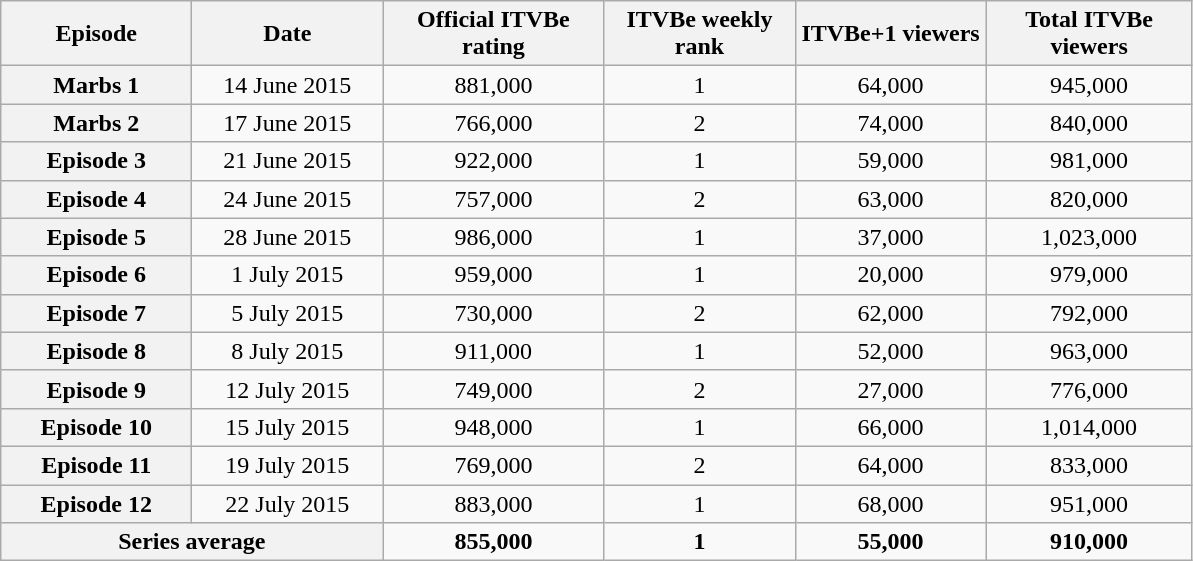<table class="wikitable sortable" style="text-align:center">
<tr>
<th scope="col" style="width:120px;">Episode</th>
<th scope="col" style="width:120px;">Date</th>
<th scope="col" style="width:140px;">Official ITVBe rating<br></th>
<th scope="col" style="width:120px;">ITVBe weekly rank</th>
<th scope="col" style="width:120px;">ITVBe+1 viewers </th>
<th scope="col" style="width:130px;">Total ITVBe viewers</th>
</tr>
<tr>
<th scope="row">Marbs 1</th>
<td>14 June 2015</td>
<td>881,000</td>
<td>1</td>
<td>64,000</td>
<td>945,000</td>
</tr>
<tr>
<th scope="row">Marbs 2</th>
<td>17 June 2015</td>
<td>766,000</td>
<td>2</td>
<td>74,000</td>
<td>840,000</td>
</tr>
<tr>
<th scope="row">Episode 3</th>
<td>21 June 2015</td>
<td>922,000</td>
<td>1</td>
<td>59,000</td>
<td>981,000</td>
</tr>
<tr>
<th scope="row">Episode 4</th>
<td>24 June 2015</td>
<td>757,000</td>
<td>2</td>
<td>63,000</td>
<td>820,000</td>
</tr>
<tr>
<th scope="row">Episode 5</th>
<td>28 June 2015</td>
<td>986,000</td>
<td>1</td>
<td>37,000</td>
<td>1,023,000</td>
</tr>
<tr>
<th scope="row">Episode 6</th>
<td>1 July 2015</td>
<td>959,000</td>
<td>1</td>
<td>20,000</td>
<td>979,000</td>
</tr>
<tr>
<th scope="row">Episode 7</th>
<td>5 July 2015</td>
<td>730,000</td>
<td>2</td>
<td>62,000</td>
<td>792,000</td>
</tr>
<tr>
<th scope="row">Episode 8</th>
<td>8 July 2015</td>
<td>911,000</td>
<td>1</td>
<td>52,000</td>
<td>963,000</td>
</tr>
<tr>
<th scope="row">Episode 9</th>
<td>12 July 2015</td>
<td>749,000</td>
<td>2</td>
<td>27,000</td>
<td>776,000</td>
</tr>
<tr>
<th scope="row">Episode 10</th>
<td>15 July 2015</td>
<td>948,000</td>
<td>1</td>
<td>66,000</td>
<td>1,014,000</td>
</tr>
<tr>
<th scope="row">Episode 11</th>
<td>19 July 2015</td>
<td>769,000</td>
<td>2</td>
<td>64,000</td>
<td>833,000</td>
</tr>
<tr>
<th scope="row">Episode 12</th>
<td>22 July 2015</td>
<td>883,000</td>
<td>1</td>
<td>68,000</td>
<td>951,000</td>
</tr>
<tr>
<th scope="row" colspan="2">Series average</th>
<td><strong>855,000</strong></td>
<td><strong>1</strong></td>
<td><strong>55,000</strong></td>
<td><strong>910,000</strong></td>
</tr>
</table>
